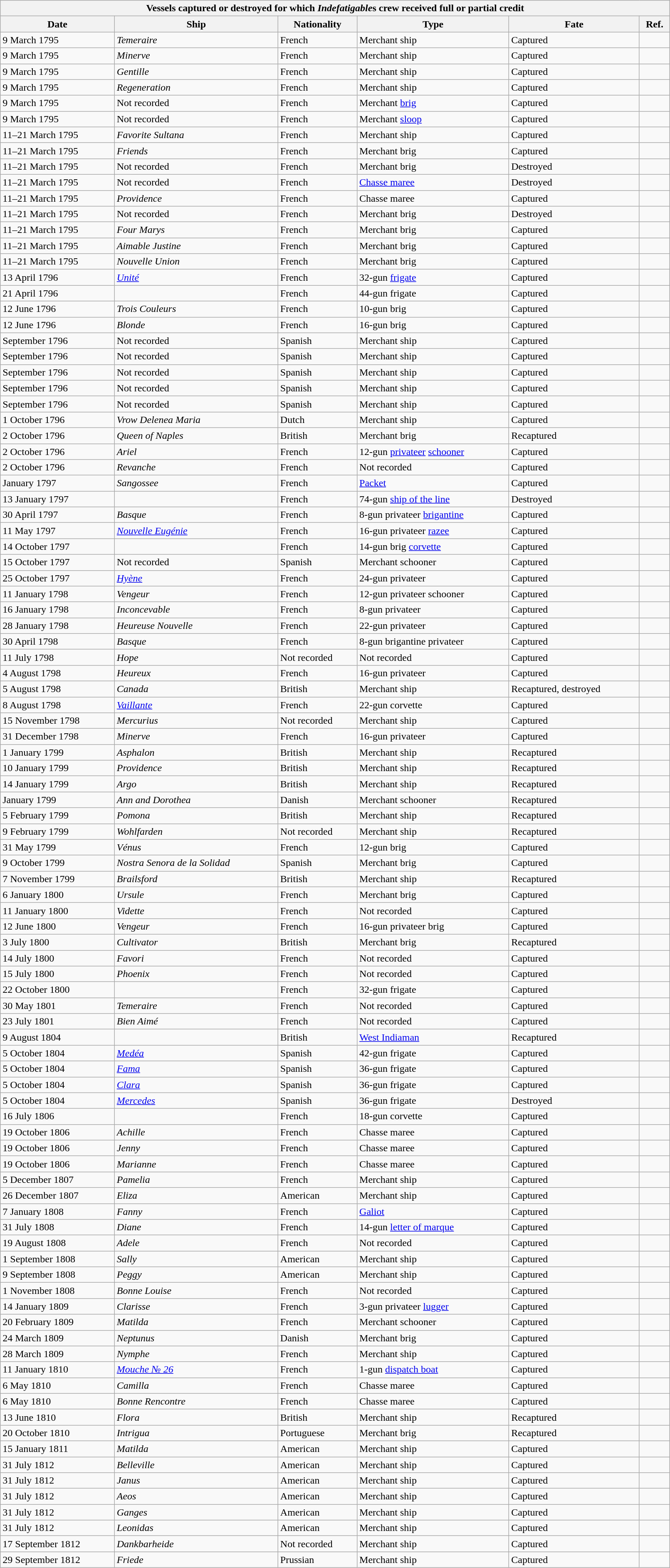<table class="wikitable" style="width:85%; align-center">
<tr>
<th colspan="6">Vessels captured or destroyed for which <em>Indefatigable</em>s crew received full or partial credit</th>
</tr>
<tr>
<th>Date</th>
<th>Ship</th>
<th>Nationality</th>
<th>Type</th>
<th>Fate</th>
<th>Ref.</th>
</tr>
<tr>
<td>9 March 1795</td>
<td><em>Temeraire</em></td>
<td> French</td>
<td>Merchant ship</td>
<td>Captured</td>
<td></td>
</tr>
<tr>
<td>9 March 1795</td>
<td><em>Minerve</em></td>
<td> French</td>
<td>Merchant ship</td>
<td>Captured</td>
<td></td>
</tr>
<tr>
<td>9 March 1795</td>
<td><em>Gentille</em></td>
<td> French</td>
<td>Merchant ship</td>
<td>Captured</td>
<td></td>
</tr>
<tr>
<td>9 March 1795</td>
<td><em>Regeneration</em></td>
<td> French</td>
<td>Merchant ship</td>
<td>Captured</td>
<td></td>
</tr>
<tr>
<td>9 March 1795</td>
<td>Not recorded</td>
<td> French</td>
<td>Merchant <a href='#'>brig</a></td>
<td>Captured</td>
<td></td>
</tr>
<tr>
<td>9 March 1795</td>
<td>Not recorded</td>
<td> French</td>
<td>Merchant <a href='#'>sloop</a></td>
<td>Captured</td>
<td></td>
</tr>
<tr>
<td>11–21 March 1795</td>
<td><em>Favorite Sultana</em></td>
<td> French</td>
<td>Merchant ship</td>
<td>Captured</td>
<td></td>
</tr>
<tr>
<td>11–21 March 1795</td>
<td><em>Friends</em></td>
<td> French</td>
<td>Merchant brig</td>
<td>Captured</td>
<td></td>
</tr>
<tr>
<td>11–21 March 1795</td>
<td>Not recorded</td>
<td> French</td>
<td>Merchant brig</td>
<td>Destroyed</td>
<td></td>
</tr>
<tr>
<td>11–21 March 1795</td>
<td>Not recorded</td>
<td> French</td>
<td><a href='#'>Chasse maree</a></td>
<td>Destroyed</td>
<td></td>
</tr>
<tr>
<td>11–21 March 1795</td>
<td><em>Providence</em></td>
<td> French</td>
<td>Chasse maree</td>
<td>Captured</td>
<td></td>
</tr>
<tr>
<td>11–21 March 1795</td>
<td>Not recorded</td>
<td> French</td>
<td>Merchant brig</td>
<td>Destroyed</td>
<td></td>
</tr>
<tr>
<td>11–21 March 1795</td>
<td><em>Four Marys</em></td>
<td> French</td>
<td>Merchant brig</td>
<td>Captured</td>
<td></td>
</tr>
<tr>
<td>11–21 March 1795</td>
<td><em>Aimable Justine</em></td>
<td> French</td>
<td>Merchant brig</td>
<td>Captured</td>
<td></td>
</tr>
<tr>
<td>11–21 March 1795</td>
<td><em>Nouvelle Union</em></td>
<td> French</td>
<td>Merchant brig</td>
<td>Captured</td>
<td></td>
</tr>
<tr>
<td>13 April 1796</td>
<td><a href='#'><em>Unité</em></a></td>
<td> French</td>
<td>32-gun <a href='#'>frigate</a></td>
<td>Captured</td>
<td></td>
</tr>
<tr>
<td>21 April 1796</td>
<td></td>
<td> French</td>
<td>44-gun frigate</td>
<td>Captured</td>
<td></td>
</tr>
<tr>
<td>12 June 1796</td>
<td><em>Trois Couleurs</em></td>
<td> French</td>
<td>10-gun brig</td>
<td>Captured</td>
<td></td>
</tr>
<tr>
<td>12 June 1796</td>
<td><em>Blonde</em></td>
<td> French</td>
<td>16-gun brig</td>
<td>Captured</td>
<td></td>
</tr>
<tr>
<td>September 1796</td>
<td>Not recorded</td>
<td> Spanish</td>
<td>Merchant ship</td>
<td>Captured</td>
<td></td>
</tr>
<tr>
<td>September 1796</td>
<td>Not recorded</td>
<td> Spanish</td>
<td>Merchant ship</td>
<td>Captured</td>
<td></td>
</tr>
<tr>
<td>September 1796</td>
<td>Not recorded</td>
<td> Spanish</td>
<td>Merchant ship</td>
<td>Captured</td>
<td></td>
</tr>
<tr>
<td>September 1796</td>
<td>Not recorded</td>
<td> Spanish</td>
<td>Merchant ship</td>
<td>Captured</td>
<td></td>
</tr>
<tr>
<td>September 1796</td>
<td>Not recorded</td>
<td> Spanish</td>
<td>Merchant ship</td>
<td>Captured</td>
<td></td>
</tr>
<tr>
<td>1 October 1796</td>
<td><em>Vrow Delenea Maria</em></td>
<td> Dutch</td>
<td>Merchant ship</td>
<td>Captured</td>
<td></td>
</tr>
<tr>
<td>2 October 1796</td>
<td><em>Queen of Naples</em></td>
<td> British</td>
<td>Merchant brig</td>
<td>Recaptured</td>
<td></td>
</tr>
<tr>
<td>2 October 1796</td>
<td><em>Ariel</em></td>
<td> French</td>
<td>12-gun <a href='#'>privateer</a> <a href='#'>schooner</a></td>
<td>Captured</td>
<td></td>
</tr>
<tr>
<td>2 October 1796</td>
<td><em>Revanche</em></td>
<td> French</td>
<td>Not recorded</td>
<td>Captured</td>
<td></td>
</tr>
<tr>
<td>January 1797</td>
<td><em>Sangossee</em></td>
<td> French</td>
<td><a href='#'>Packet</a></td>
<td>Captured</td>
<td></td>
</tr>
<tr>
<td>13 January 1797</td>
<td></td>
<td> French</td>
<td>74-gun <a href='#'>ship of the line</a></td>
<td>Destroyed</td>
<td></td>
</tr>
<tr>
<td>30 April 1797</td>
<td><em>Basque</em></td>
<td> French</td>
<td>8-gun privateer <a href='#'>brigantine</a></td>
<td>Captured</td>
<td></td>
</tr>
<tr>
<td>11 May 1797</td>
<td><a href='#'><em>Nouvelle Eugénie</em></a></td>
<td> French</td>
<td>16-gun privateer <a href='#'>razee</a></td>
<td>Captured</td>
<td></td>
</tr>
<tr>
<td>14 October 1797</td>
<td></td>
<td> French</td>
<td>14-gun brig <a href='#'>corvette</a></td>
<td>Captured</td>
<td></td>
</tr>
<tr>
<td>15 October 1797</td>
<td>Not recorded</td>
<td> Spanish</td>
<td>Merchant schooner</td>
<td>Captured</td>
<td></td>
</tr>
<tr>
<td>25 October 1797</td>
<td><a href='#'><em>Hyène</em></a></td>
<td> French</td>
<td>24-gun privateer</td>
<td>Captured</td>
<td></td>
</tr>
<tr>
<td>11 January 1798</td>
<td><em>Vengeur</em></td>
<td> French</td>
<td>12-gun privateer schooner</td>
<td>Captured</td>
<td></td>
</tr>
<tr>
<td>16 January 1798</td>
<td><em>Inconcevable</em></td>
<td> French</td>
<td>8-gun privateer</td>
<td>Captured</td>
<td></td>
</tr>
<tr>
<td>28 January 1798</td>
<td><em>Heureuse Nouvelle</em></td>
<td> French</td>
<td>22-gun privateer</td>
<td>Captured</td>
<td></td>
</tr>
<tr>
<td>30 April 1798</td>
<td><em>Basque</em></td>
<td> French</td>
<td>8-gun brigantine privateer</td>
<td>Captured</td>
<td></td>
</tr>
<tr>
<td>11 July 1798</td>
<td><em>Hope</em></td>
<td>Not recorded</td>
<td>Not recorded</td>
<td>Captured</td>
<td></td>
</tr>
<tr>
<td>4 August 1798</td>
<td><em>Heureux</em></td>
<td> French</td>
<td>16-gun privateer</td>
<td>Captured</td>
<td></td>
</tr>
<tr>
<td>5 August 1798</td>
<td><em>Canada</em></td>
<td> British</td>
<td>Merchant ship</td>
<td>Recaptured, destroyed</td>
<td></td>
</tr>
<tr>
<td>8 August 1798</td>
<td><a href='#'><em>Vaillante</em></a></td>
<td> French</td>
<td>22-gun corvette</td>
<td>Captured</td>
<td></td>
</tr>
<tr>
<td>15 November 1798</td>
<td><em>Mercurius</em></td>
<td>Not recorded</td>
<td>Merchant ship</td>
<td>Captured</td>
<td></td>
</tr>
<tr>
<td>31 December 1798</td>
<td><em>Minerve</em></td>
<td> French</td>
<td>16-gun privateer</td>
<td>Captured</td>
<td></td>
</tr>
<tr>
<td>1 January 1799</td>
<td><em>Asphalon</em></td>
<td> British</td>
<td>Merchant ship</td>
<td>Recaptured</td>
<td></td>
</tr>
<tr>
<td>10 January 1799</td>
<td><em>Providence</em></td>
<td> British</td>
<td>Merchant ship</td>
<td>Recaptured</td>
<td></td>
</tr>
<tr>
<td>14 January 1799</td>
<td><em>Argo</em></td>
<td> British</td>
<td>Merchant ship</td>
<td>Recaptured</td>
<td></td>
</tr>
<tr>
<td>January 1799</td>
<td><em>Ann and Dorothea</em></td>
<td> Danish</td>
<td>Merchant schooner</td>
<td>Recaptured</td>
<td></td>
</tr>
<tr>
<td>5 February 1799</td>
<td><em>Pomona</em></td>
<td> British</td>
<td>Merchant ship</td>
<td>Recaptured</td>
<td></td>
</tr>
<tr>
<td>9 February 1799</td>
<td><em>Wohlfarden</em></td>
<td>Not recorded</td>
<td>Merchant ship</td>
<td>Recaptured</td>
<td></td>
</tr>
<tr>
<td>31 May 1799</td>
<td><em>Vénus</em></td>
<td> French</td>
<td>12-gun brig</td>
<td>Captured</td>
<td></td>
</tr>
<tr>
<td>9 October 1799</td>
<td><em>Nostra Senora de la Solidad</em></td>
<td> Spanish</td>
<td>Merchant brig</td>
<td>Captured</td>
<td></td>
</tr>
<tr>
<td>7 November 1799</td>
<td><em>Brailsford</em></td>
<td> British</td>
<td>Merchant ship</td>
<td>Recaptured</td>
<td></td>
</tr>
<tr>
<td>6 January 1800</td>
<td><em>Ursule</em></td>
<td> French</td>
<td>Merchant brig</td>
<td>Captured</td>
<td></td>
</tr>
<tr>
<td>11 January 1800</td>
<td><em>Vidette</em></td>
<td> French</td>
<td>Not recorded</td>
<td>Captured</td>
<td></td>
</tr>
<tr>
<td>12 June 1800</td>
<td><em>Vengeur</em></td>
<td> French</td>
<td>16-gun privateer brig</td>
<td>Captured</td>
<td></td>
</tr>
<tr>
<td>3 July 1800</td>
<td><em>Cultivator</em></td>
<td> British</td>
<td>Merchant brig</td>
<td>Recaptured</td>
<td></td>
</tr>
<tr>
<td>14 July 1800</td>
<td><em>Favori</em></td>
<td> French</td>
<td>Not recorded</td>
<td>Captured</td>
<td></td>
</tr>
<tr>
<td>15 July 1800</td>
<td><em>Phoenix</em></td>
<td> French</td>
<td>Not recorded</td>
<td>Captured</td>
<td></td>
</tr>
<tr>
<td>22 October 1800</td>
<td></td>
<td> French</td>
<td>32-gun frigate</td>
<td>Captured</td>
<td></td>
</tr>
<tr>
<td>30 May 1801</td>
<td><em>Temeraire</em></td>
<td> French</td>
<td>Not recorded</td>
<td>Captured</td>
<td></td>
</tr>
<tr>
<td>23 July 1801</td>
<td><em>Bien Aimé</em></td>
<td> French</td>
<td>Not recorded</td>
<td>Captured</td>
<td></td>
</tr>
<tr>
<td>9 August 1804</td>
<td></td>
<td> British</td>
<td><a href='#'>West Indiaman</a></td>
<td>Recaptured</td>
<td></td>
</tr>
<tr>
<td>5 October 1804</td>
<td><a href='#'><em>Medéa</em></a></td>
<td> Spanish</td>
<td>42-gun frigate</td>
<td>Captured</td>
<td></td>
</tr>
<tr>
<td>5 October 1804</td>
<td><a href='#'><em>Fama</em></a></td>
<td> Spanish</td>
<td>36-gun frigate</td>
<td>Captured</td>
<td></td>
</tr>
<tr>
<td>5 October 1804</td>
<td><a href='#'><em>Clara</em></a></td>
<td> Spanish</td>
<td>36-gun frigate</td>
<td>Captured</td>
<td></td>
</tr>
<tr>
<td>5 October 1804</td>
<td><a href='#'><em>Mercedes</em></a></td>
<td> Spanish</td>
<td>36-gun frigate</td>
<td>Destroyed</td>
<td></td>
</tr>
<tr>
<td>16 July 1806</td>
<td></td>
<td> French</td>
<td>18-gun corvette</td>
<td>Captured</td>
<td></td>
</tr>
<tr>
<td>19 October 1806</td>
<td><em>Achille</em></td>
<td> French</td>
<td>Chasse maree</td>
<td>Captured</td>
<td></td>
</tr>
<tr>
<td>19 October 1806</td>
<td><em>Jenny</em></td>
<td> French</td>
<td>Chasse maree</td>
<td>Captured</td>
<td></td>
</tr>
<tr>
<td>19 October 1806</td>
<td><em>Marianne</em></td>
<td> French</td>
<td>Chasse maree</td>
<td>Captured</td>
<td></td>
</tr>
<tr>
<td>5 December 1807</td>
<td><em>Pamelia</em></td>
<td> French</td>
<td>Merchant ship</td>
<td>Captured</td>
<td></td>
</tr>
<tr>
<td>26 December 1807</td>
<td><em>Eliza</em></td>
<td> American</td>
<td>Merchant ship</td>
<td>Captured</td>
<td></td>
</tr>
<tr>
<td>7 January 1808</td>
<td><em>Fanny</em></td>
<td> French</td>
<td><a href='#'>Galiot</a></td>
<td>Captured</td>
<td></td>
</tr>
<tr>
<td>31 July 1808</td>
<td><em>Diane</em></td>
<td> French</td>
<td>14-gun <a href='#'>letter of marque</a></td>
<td>Captured</td>
<td></td>
</tr>
<tr>
<td>19 August 1808</td>
<td><em>Adele</em></td>
<td> French</td>
<td>Not recorded</td>
<td>Captured</td>
<td></td>
</tr>
<tr>
<td>1 September 1808</td>
<td><em>Sally</em></td>
<td> American</td>
<td>Merchant ship</td>
<td>Captured</td>
<td></td>
</tr>
<tr>
<td>9 September 1808</td>
<td><em>Peggy</em></td>
<td> American</td>
<td>Merchant ship</td>
<td>Captured</td>
<td></td>
</tr>
<tr>
<td>1 November 1808</td>
<td><em>Bonne Louise</em></td>
<td> French</td>
<td>Not recorded</td>
<td>Captured</td>
<td></td>
</tr>
<tr>
<td>14 January 1809</td>
<td><em>Clarisse</em></td>
<td> French</td>
<td>3-gun privateer <a href='#'>lugger</a></td>
<td>Captured</td>
<td></td>
</tr>
<tr>
<td>20 February 1809</td>
<td><em>Matilda</em></td>
<td> French</td>
<td>Merchant schooner</td>
<td>Captured</td>
<td></td>
</tr>
<tr>
<td>24 March 1809</td>
<td><em>Neptunus</em></td>
<td> Danish</td>
<td>Merchant brig</td>
<td>Captured</td>
<td></td>
</tr>
<tr>
<td>28 March 1809</td>
<td><em>Nymphe</em></td>
<td> French</td>
<td>Merchant ship</td>
<td>Captured</td>
<td></td>
</tr>
<tr>
<td>11 January 1810</td>
<td><a href='#'><em>Mouche № 26</em></a></td>
<td> French</td>
<td>1-gun <a href='#'>dispatch boat</a></td>
<td>Captured</td>
<td></td>
</tr>
<tr>
<td>6 May 1810</td>
<td><em>Camilla</em></td>
<td> French</td>
<td>Chasse maree</td>
<td>Captured</td>
<td></td>
</tr>
<tr>
<td>6 May 1810</td>
<td><em>Bonne Rencontre</em></td>
<td> French</td>
<td>Chasse maree</td>
<td>Captured</td>
<td></td>
</tr>
<tr>
<td>13 June 1810</td>
<td><em>Flora</em></td>
<td> British</td>
<td>Merchant ship</td>
<td>Recaptured</td>
<td></td>
</tr>
<tr>
<td>20 October 1810</td>
<td><em>Intrigua</em></td>
<td> Portuguese</td>
<td>Merchant brig</td>
<td>Recaptured</td>
<td></td>
</tr>
<tr>
<td>15 January 1811</td>
<td><em>Matilda</em></td>
<td> American</td>
<td>Merchant ship</td>
<td>Captured</td>
<td></td>
</tr>
<tr>
<td>31 July 1812</td>
<td><em>Belleville</em></td>
<td> American</td>
<td>Merchant ship</td>
<td>Captured</td>
<td></td>
</tr>
<tr>
<td>31 July 1812</td>
<td><em>Janus</em></td>
<td> American</td>
<td>Merchant ship</td>
<td>Captured</td>
<td></td>
</tr>
<tr>
<td>31 July 1812</td>
<td><em>Aeos</em></td>
<td> American</td>
<td>Merchant ship</td>
<td>Captured</td>
<td></td>
</tr>
<tr>
<td>31 July 1812</td>
<td><em>Ganges</em></td>
<td> American</td>
<td>Merchant ship</td>
<td>Captured</td>
<td></td>
</tr>
<tr>
<td>31 July 1812</td>
<td><em>Leonidas</em></td>
<td> American</td>
<td>Merchant ship</td>
<td>Captured</td>
<td></td>
</tr>
<tr>
<td>17 September 1812</td>
<td><em>Dankbarheide</em></td>
<td>Not recorded</td>
<td>Merchant ship</td>
<td>Captured</td>
<td></td>
</tr>
<tr>
<td>29 September 1812</td>
<td><em>Friede</em></td>
<td> Prussian</td>
<td>Merchant ship</td>
<td>Captured</td>
<td></td>
</tr>
</table>
